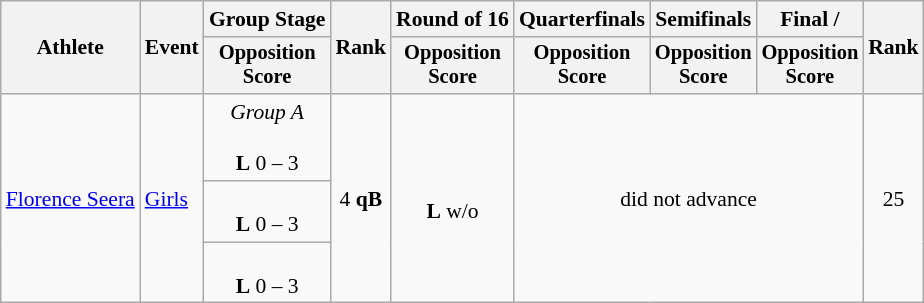<table class=wikitable style="font-size:90%">
<tr>
<th rowspan="2">Athlete</th>
<th rowspan="2">Event</th>
<th>Group Stage</th>
<th rowspan="2">Rank</th>
<th>Round of 16</th>
<th>Quarterfinals</th>
<th>Semifinals</th>
<th>Final / </th>
<th rowspan=2>Rank</th>
</tr>
<tr style="font-size:95%">
<th>Opposition<br>Score</th>
<th>Opposition<br>Score</th>
<th>Opposition<br>Score</th>
<th>Opposition<br>Score</th>
<th>Opposition<br>Score</th>
</tr>
<tr align=center>
<td align=left rowspan=3><a href='#'>Florence Seera</a></td>
<td align=left rowspan=3><a href='#'>Girls</a></td>
<td><em>Group A</em><br><br><strong>L</strong> 0 – 3</td>
<td rowspan=3>4 <strong>qB</strong></td>
<td rowspan=3><br><strong>L</strong> w/o</td>
<td rowspan=3 colspan=3>did not advance</td>
<td rowspan=3>25</td>
</tr>
<tr align=center>
<td><br><strong>L</strong> 0 – 3</td>
</tr>
<tr align=center>
<td><br><strong>L</strong> 0 – 3</td>
</tr>
</table>
